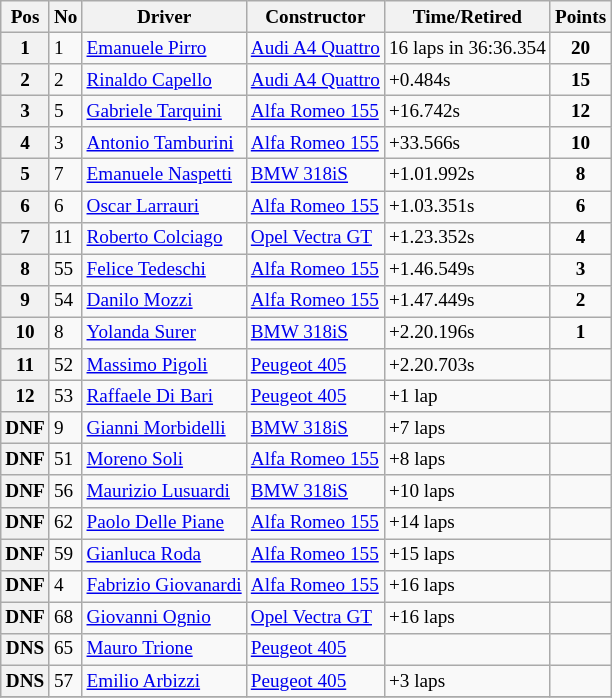<table class="wikitable" style="font-size: 80%;">
<tr>
<th>Pos</th>
<th>No</th>
<th>Driver</th>
<th>Constructor</th>
<th>Time/Retired</th>
<th>Points</th>
</tr>
<tr>
<th>1</th>
<td>1</td>
<td> <a href='#'>Emanuele Pirro</a></td>
<td><a href='#'>Audi A4 Quattro</a></td>
<td>16 laps in 36:36.354</td>
<td align=center><strong>20</strong></td>
</tr>
<tr>
<th>2</th>
<td>2</td>
<td> <a href='#'>Rinaldo Capello</a></td>
<td><a href='#'>Audi A4 Quattro</a></td>
<td>+0.484s</td>
<td align=center><strong>15</strong></td>
</tr>
<tr>
<th>3</th>
<td>5</td>
<td> <a href='#'>Gabriele Tarquini</a></td>
<td><a href='#'>Alfa Romeo 155</a></td>
<td>+16.742s</td>
<td align=center><strong>12</strong></td>
</tr>
<tr>
<th>4</th>
<td>3</td>
<td> <a href='#'>Antonio Tamburini</a></td>
<td><a href='#'>Alfa Romeo 155</a></td>
<td>+33.566s</td>
<td align=center><strong>10</strong></td>
</tr>
<tr>
<th>5</th>
<td>7</td>
<td> <a href='#'>Emanuele Naspetti</a></td>
<td><a href='#'>BMW 318iS</a></td>
<td>+1.01.992s</td>
<td align=center><strong>8</strong></td>
</tr>
<tr>
<th>6</th>
<td>6</td>
<td> <a href='#'>Oscar Larrauri</a></td>
<td><a href='#'>Alfa Romeo 155</a></td>
<td>+1.03.351s</td>
<td align=center><strong>6</strong></td>
</tr>
<tr>
<th>7</th>
<td>11</td>
<td> <a href='#'>Roberto Colciago</a></td>
<td><a href='#'> Opel Vectra GT</a></td>
<td>+1.23.352s</td>
<td align=center><strong>4</strong></td>
</tr>
<tr>
<th>8</th>
<td>55</td>
<td> <a href='#'>Felice Tedeschi</a></td>
<td><a href='#'>Alfa Romeo 155</a></td>
<td>+1.46.549s</td>
<td align=center><strong>3</strong></td>
</tr>
<tr>
<th>9</th>
<td>54</td>
<td> <a href='#'>Danilo Mozzi</a></td>
<td><a href='#'>Alfa Romeo 155</a></td>
<td>+1.47.449s</td>
<td align=center><strong>2</strong></td>
</tr>
<tr>
<th>10</th>
<td>8</td>
<td> <a href='#'>Yolanda Surer</a></td>
<td><a href='#'>BMW 318iS</a></td>
<td>+2.20.196s</td>
<td align=center><strong>1</strong></td>
</tr>
<tr>
<th>11</th>
<td>52</td>
<td> <a href='#'>Massimo Pigoli</a></td>
<td><a href='#'>Peugeot 405</a></td>
<td>+2.20.703s</td>
<td></td>
</tr>
<tr>
<th>12</th>
<td>53</td>
<td> <a href='#'>Raffaele Di Bari</a></td>
<td><a href='#'>Peugeot 405</a></td>
<td>+1 lap</td>
<td></td>
</tr>
<tr>
<th>DNF</th>
<td>9</td>
<td> <a href='#'>Gianni Morbidelli</a></td>
<td><a href='#'>BMW 318iS</a></td>
<td>+7 laps</td>
<td></td>
</tr>
<tr>
<th>DNF</th>
<td>51</td>
<td> <a href='#'>Moreno Soli</a></td>
<td><a href='#'>Alfa Romeo 155</a></td>
<td>+8 laps</td>
<td></td>
</tr>
<tr>
<th>DNF</th>
<td>56</td>
<td> <a href='#'>Maurizio Lusuardi</a></td>
<td><a href='#'>BMW 318iS</a></td>
<td>+10 laps</td>
<td></td>
</tr>
<tr>
<th>DNF</th>
<td>62</td>
<td> <a href='#'>Paolo Delle Piane</a></td>
<td><a href='#'>Alfa Romeo 155</a></td>
<td>+14 laps</td>
<td></td>
</tr>
<tr>
<th>DNF</th>
<td>59</td>
<td> <a href='#'>Gianluca Roda</a></td>
<td><a href='#'>Alfa Romeo 155</a></td>
<td>+15 laps</td>
<td></td>
</tr>
<tr>
<th>DNF</th>
<td>4</td>
<td> <a href='#'>Fabrizio Giovanardi</a></td>
<td><a href='#'>Alfa Romeo 155</a></td>
<td>+16 laps</td>
<td></td>
</tr>
<tr>
<th>DNF</th>
<td>68</td>
<td> <a href='#'>Giovanni Ognio</a></td>
<td><a href='#'> Opel Vectra GT</a></td>
<td>+16 laps</td>
<td></td>
</tr>
<tr>
<th>DNS</th>
<td>65</td>
<td> <a href='#'>Mauro Trione</a></td>
<td><a href='#'>Peugeot 405</a></td>
<td></td>
<td></td>
</tr>
<tr>
<th>DNS</th>
<td>57</td>
<td> <a href='#'>Emilio Arbizzi</a></td>
<td><a href='#'>Peugeot 405</a></td>
<td>+3 laps</td>
<td></td>
</tr>
<tr>
</tr>
</table>
